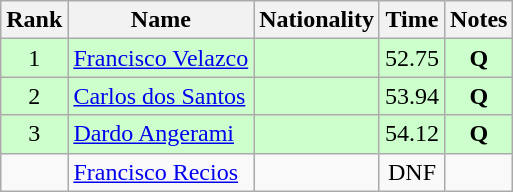<table class="wikitable sortable" style="text-align:center">
<tr>
<th>Rank</th>
<th>Name</th>
<th>Nationality</th>
<th>Time</th>
<th>Notes</th>
</tr>
<tr bgcolor=ccffcc>
<td align=center>1</td>
<td align=left><a href='#'>Francisco Velazco</a></td>
<td align=left></td>
<td>52.75</td>
<td><strong>Q</strong></td>
</tr>
<tr bgcolor=ccffcc>
<td align=center>2</td>
<td align=left><a href='#'>Carlos dos Santos</a></td>
<td align=left></td>
<td>53.94</td>
<td><strong>Q</strong></td>
</tr>
<tr bgcolor=ccffcc>
<td align=center>3</td>
<td align=left><a href='#'>Dardo Angerami</a></td>
<td align=left></td>
<td>54.12</td>
<td><strong>Q</strong></td>
</tr>
<tr>
<td align=center></td>
<td align=left><a href='#'>Francisco Recios</a></td>
<td align=left></td>
<td>DNF</td>
<td></td>
</tr>
</table>
